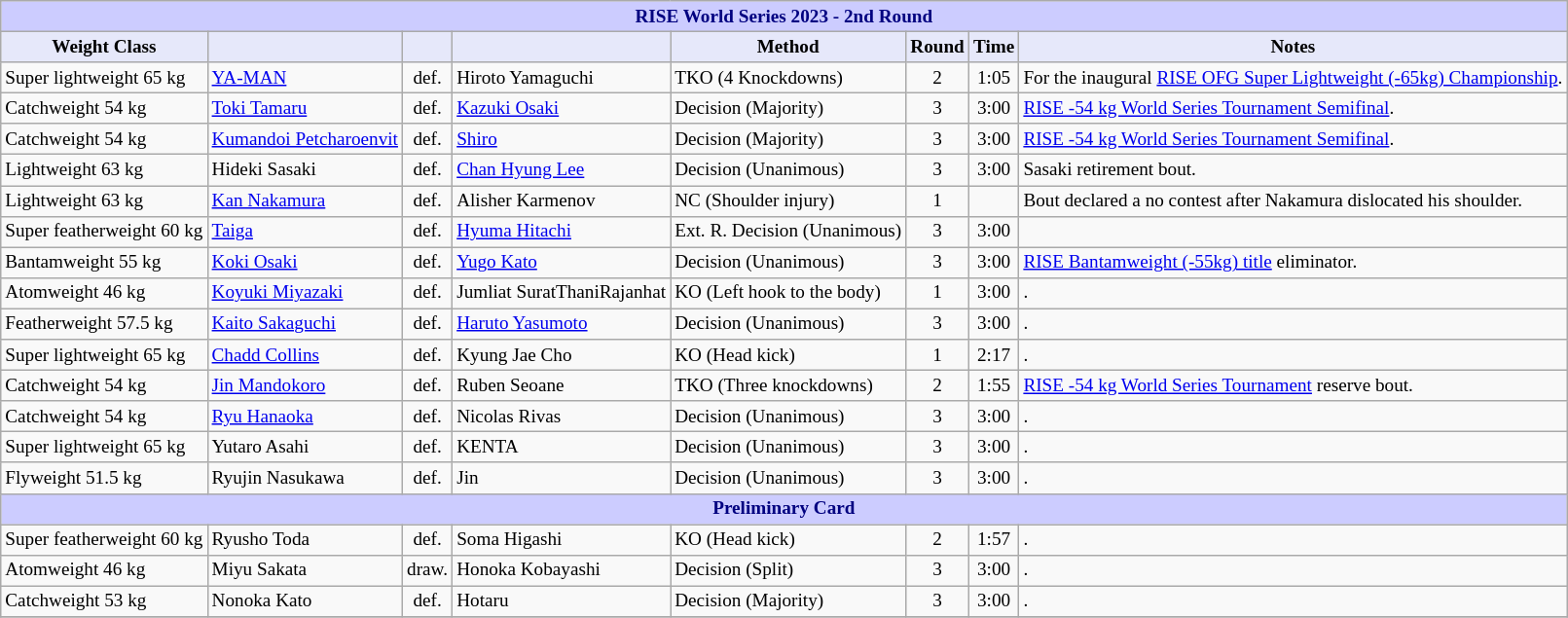<table class="wikitable" style="font-size: 80%;">
<tr>
<th colspan="8" style="background-color: #ccf; color: #000080; text-align: center;"><strong>RISE World Series 2023 - 2nd Round</strong></th>
</tr>
<tr>
<th colspan="1" style="background-color: #E6E8FA; color: #000000; text-align: center;">Weight Class</th>
<th colspan="1" style="background-color: #E6E8FA; color: #000000; text-align: center;"></th>
<th colspan="1" style="background-color: #E6E8FA; color: #000000; text-align: center;"></th>
<th colspan="1" style="background-color: #E6E8FA; color: #000000; text-align: center;"></th>
<th colspan="1" style="background-color: #E6E8FA; color: #000000; text-align: center;">Method</th>
<th colspan="1" style="background-color: #E6E8FA; color: #000000; text-align: center;">Round</th>
<th colspan="1" style="background-color: #E6E8FA; color: #000000; text-align: center;">Time</th>
<th colspan="1" style="background-color: #E6E8FA; color: #000000; text-align: center;">Notes</th>
</tr>
<tr>
<td>Super lightweight 65 kg</td>
<td> <a href='#'>YA-MAN</a></td>
<td align="center">def.</td>
<td> Hiroto Yamaguchi</td>
<td>TKO (4 Knockdowns)</td>
<td align="center">2</td>
<td align="center">1:05</td>
<td>For the inaugural <a href='#'>RISE OFG Super Lightweight (-65kg) Championship</a>.</td>
</tr>
<tr>
<td>Catchweight 54 kg</td>
<td> <a href='#'>Toki Tamaru</a></td>
<td align="center">def.</td>
<td> <a href='#'>Kazuki Osaki</a></td>
<td>Decision (Majority)</td>
<td align="center">3</td>
<td align="center">3:00</td>
<td><a href='#'>RISE -54 kg World Series Tournament Semifinal</a>.</td>
</tr>
<tr>
<td>Catchweight 54 kg</td>
<td> <a href='#'>Kumandoi Petcharoenvit</a></td>
<td align="center">def.</td>
<td> <a href='#'>Shiro</a></td>
<td>Decision (Majority)</td>
<td align="center">3</td>
<td align="center">3:00</td>
<td><a href='#'>RISE -54 kg World Series Tournament Semifinal</a>.</td>
</tr>
<tr>
<td>Lightweight 63 kg</td>
<td> Hideki Sasaki</td>
<td align="center">def.</td>
<td> <a href='#'>Chan Hyung Lee</a></td>
<td>Decision (Unanimous)</td>
<td align="center">3</td>
<td align="center">3:00</td>
<td>Sasaki retirement bout.</td>
</tr>
<tr>
<td>Lightweight 63 kg</td>
<td> <a href='#'>Kan Nakamura</a></td>
<td align="center">def.</td>
<td> Alisher Karmenov</td>
<td>NC (Shoulder injury)</td>
<td align="center">1</td>
<td align="center"></td>
<td>Bout declared a no contest after Nakamura dislocated his shoulder.</td>
</tr>
<tr>
<td>Super featherweight 60 kg</td>
<td> <a href='#'>Taiga</a></td>
<td align="center">def.</td>
<td> <a href='#'>Hyuma Hitachi</a></td>
<td>Ext. R. Decision (Unanimous)</td>
<td align="center">3</td>
<td align="center">3:00</td>
<td></td>
</tr>
<tr>
<td>Bantamweight 55 kg</td>
<td> <a href='#'>Koki Osaki</a></td>
<td align="center">def.</td>
<td> <a href='#'>Yugo Kato</a></td>
<td>Decision (Unanimous)</td>
<td align="center">3</td>
<td align="center">3:00</td>
<td><a href='#'>RISE Bantamweight (-55kg) title</a> eliminator.</td>
</tr>
<tr>
<td>Atomweight 46 kg</td>
<td> <a href='#'>Koyuki Miyazaki</a></td>
<td align="center">def.</td>
<td> Jumliat SuratThaniRajanhat</td>
<td>KO (Left hook to the body)</td>
<td align="center">1</td>
<td align="center">3:00</td>
<td>.</td>
</tr>
<tr>
<td>Featherweight 57.5 kg</td>
<td> <a href='#'>Kaito Sakaguchi</a></td>
<td align="center">def.</td>
<td> <a href='#'>Haruto Yasumoto</a></td>
<td>Decision (Unanimous)</td>
<td align="center">3</td>
<td align="center">3:00</td>
<td>.</td>
</tr>
<tr>
<td>Super lightweight 65 kg</td>
<td> <a href='#'>Chadd Collins</a></td>
<td align="center">def.</td>
<td> Kyung Jae Cho</td>
<td>KO (Head kick)</td>
<td align="center">1</td>
<td align="center">2:17</td>
<td>.</td>
</tr>
<tr>
<td>Catchweight 54 kg</td>
<td> <a href='#'>Jin Mandokoro</a></td>
<td align="center">def.</td>
<td> Ruben Seoane</td>
<td>TKO (Three knockdowns)</td>
<td align="center">2</td>
<td align="center">1:55</td>
<td><a href='#'>RISE -54 kg World Series Tournament</a> reserve bout.</td>
</tr>
<tr>
<td>Catchweight 54 kg</td>
<td> <a href='#'>Ryu Hanaoka</a></td>
<td align="center">def.</td>
<td> Nicolas Rivas</td>
<td>Decision (Unanimous)</td>
<td align="center">3</td>
<td align="center">3:00</td>
<td>.</td>
</tr>
<tr>
<td>Super lightweight 65 kg</td>
<td> Yutaro Asahi</td>
<td align="center">def.</td>
<td> KENTA</td>
<td>Decision (Unanimous)</td>
<td align="center">3</td>
<td align="center">3:00</td>
<td>.</td>
</tr>
<tr>
<td>Flyweight 51.5 kg</td>
<td> Ryujin Nasukawa</td>
<td align="center">def.</td>
<td> Jin</td>
<td>Decision (Unanimous)</td>
<td align="center">3</td>
<td align="center">3:00</td>
<td>.</td>
</tr>
<tr>
<th colspan="8" style="background-color: #ccf; color: #000080; text-align: center;"><strong>Preliminary Card</strong></th>
</tr>
<tr>
<td>Super featherweight 60 kg</td>
<td> Ryusho Toda</td>
<td align="center">def.</td>
<td> Soma Higashi</td>
<td>KO (Head kick)</td>
<td align="center">2</td>
<td align="center">1:57</td>
<td>.</td>
</tr>
<tr>
<td>Atomweight 46 kg</td>
<td> Miyu Sakata</td>
<td align="center">draw.</td>
<td> Honoka Kobayashi</td>
<td>Decision (Split)</td>
<td align="center">3</td>
<td align="center">3:00</td>
<td>.</td>
</tr>
<tr>
<td>Catchweight 53 kg</td>
<td> Nonoka Kato</td>
<td align="center">def.</td>
<td> Hotaru</td>
<td>Decision (Majority)</td>
<td align="center">3</td>
<td align="center">3:00</td>
<td>.</td>
</tr>
<tr>
</tr>
</table>
